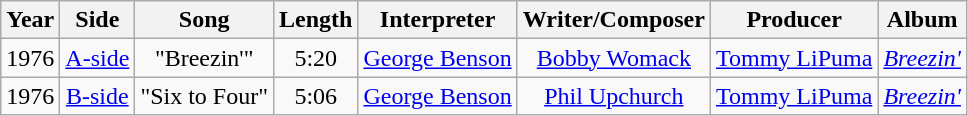<table class="wikitable">
<tr>
<th>Year</th>
<th>Side</th>
<th>Song</th>
<th>Length</th>
<th>Interpreter</th>
<th>Writer/Composer</th>
<th>Producer</th>
<th>Album</th>
</tr>
<tr>
<td style="text-align:center;">1976</td>
<td style="text-align:center;"><a href='#'>A-side</a></td>
<td style="text-align:center;">"Breezin'"</td>
<td style="text-align:center;">5:20<br></td>
<td style="text-align:center;"><a href='#'>George Benson</a></td>
<td style="text-align:center;"><a href='#'>Bobby Womack</a></td>
<td style="text-align:center;"><a href='#'>Tommy LiPuma</a></td>
<td style="text-align:center;"><em><a href='#'>Breezin'</a></em></td>
</tr>
<tr>
<td style="text-align:center;">1976</td>
<td style="text-align:center;"><a href='#'>B-side</a></td>
<td style="text-align:center;">"Six to Four"</td>
<td style="text-align:center;">5:06</td>
<td style="text-align:center;"><a href='#'>George Benson</a></td>
<td style="text-align:center;"><a href='#'>Phil Upchurch</a></td>
<td style="text-align:center;"><a href='#'>Tommy LiPuma</a></td>
<td style="text-align:center;"><em><a href='#'>Breezin'</a></em></td>
</tr>
</table>
